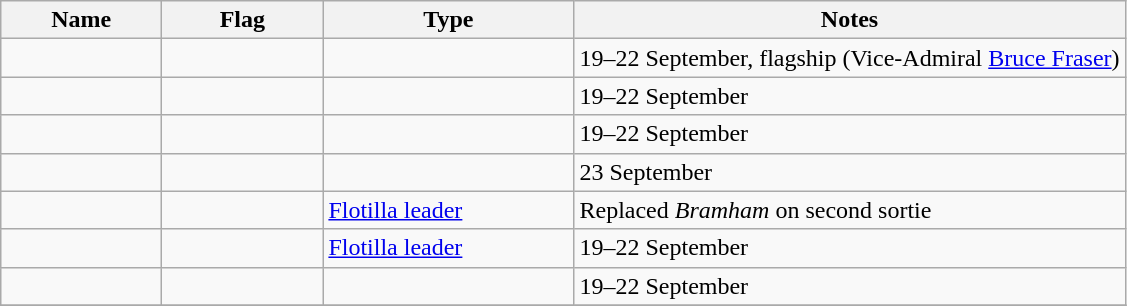<table class="wikitable sortable">
<tr>
<th scope="col" width="100px">Name</th>
<th scope="col" width="100px">Flag</th>
<th scope="col" width="160px">Type</th>
<th>Notes</th>
</tr>
<tr>
<td align="left"></td>
<td align="left"></td>
<td align="left"></td>
<td align="left">19–22 September, flagship (Vice-Admiral <a href='#'>Bruce Fraser</a>)</td>
</tr>
<tr>
<td align="left"></td>
<td align="left"></td>
<td align="left"></td>
<td align="left">19–22 September</td>
</tr>
<tr>
<td align="left"></td>
<td align="left"></td>
<td align="left"></td>
<td align="left">19–22 September</td>
</tr>
<tr>
<td align="left"></td>
<td align="left"></td>
<td align="left"></td>
<td align="left">23 September</td>
</tr>
<tr>
<td align="left"></td>
<td align="left"></td>
<td align="left"><a href='#'>Flotilla leader</a></td>
<td align="left">Replaced <em>Bramham</em> on second sortie</td>
</tr>
<tr>
<td align="left"></td>
<td align="left"></td>
<td align="left"><a href='#'>Flotilla leader</a></td>
<td align="left">19–22 September</td>
</tr>
<tr>
<td align="left"></td>
<td align="left"></td>
<td align="left"></td>
<td align="left">19–22 September</td>
</tr>
<tr>
</tr>
</table>
